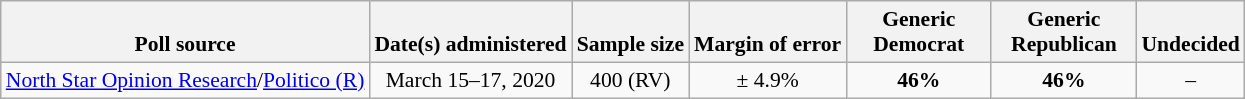<table class="wikitable" style="font-size:90%;text-align:center;">
<tr valign=bottom>
<th>Poll source</th>
<th>Date(s) administered</th>
<th>Sample size</th>
<th>Margin of error</th>
<th style="width:90px;">Generic Democrat</th>
<th style="width:90px;">Generic Republican</th>
<th>Undecided</th>
</tr>
<tr>
<td style="text-align:left;"><a href='#'>North Star Opinion Research</a>/<a href='#'>Politico (R)</a></td>
<td>March 15–17, 2020</td>
<td>400 (RV)</td>
<td>± 4.9%</td>
<td><strong>46%</strong></td>
<td><strong>46%</strong></td>
<td>–</td>
</tr>
</table>
